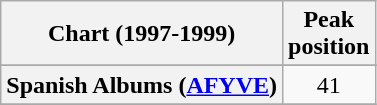<table class="wikitable sortable plainrowheaders" style="text-align:center">
<tr>
<th scope=col>Chart (1997-1999)</th>
<th scope=col>Peak<br>position</th>
</tr>
<tr>
</tr>
<tr>
</tr>
<tr>
<th scope="row">Spanish Albums (<a href='#'>AFYVE</a>)</th>
<td align="center">41</td>
</tr>
<tr>
</tr>
</table>
